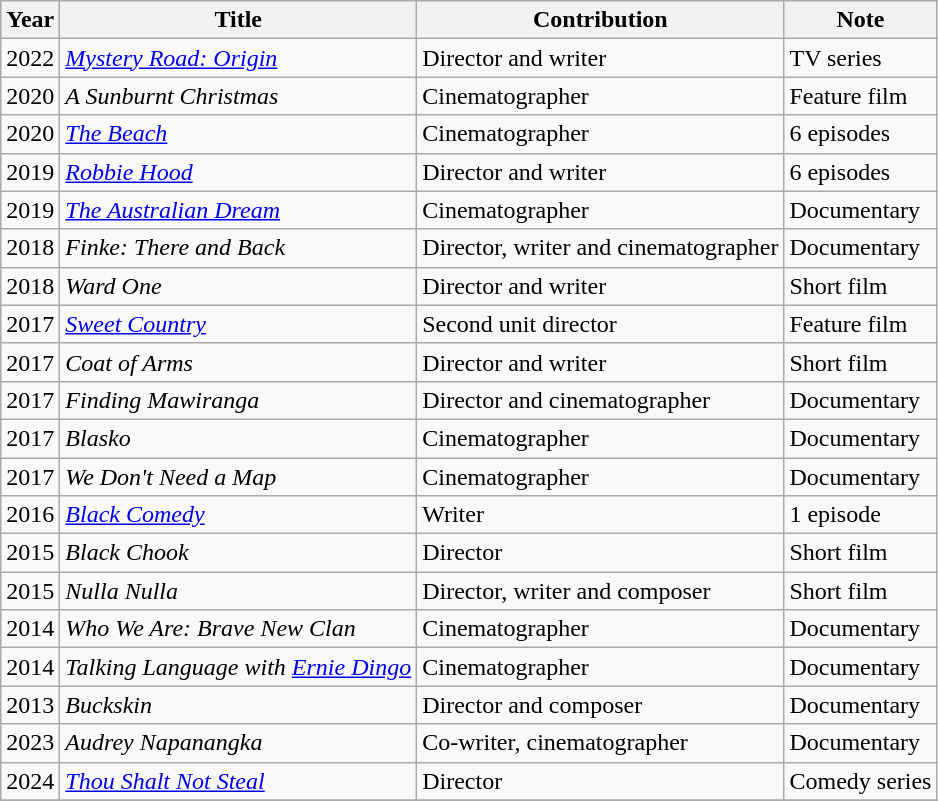<table class="wikitable sortable">
<tr>
<th>Year</th>
<th>Title</th>
<th>Contribution</th>
<th>Note</th>
</tr>
<tr>
<td>2022</td>
<td><em><a href='#'>Mystery Road: Origin</a></em></td>
<td>Director and writer</td>
<td>TV series</td>
</tr>
<tr>
<td>2020</td>
<td><em>A Sunburnt Christmas</em></td>
<td>Cinematographer</td>
<td>Feature film</td>
</tr>
<tr>
<td>2020</td>
<td><em><a href='#'>The Beach</a></em></td>
<td>Cinematographer</td>
<td>6 episodes</td>
</tr>
<tr>
<td>2019</td>
<td><em><a href='#'>Robbie Hood</a></em></td>
<td>Director and writer</td>
<td>6 episodes</td>
</tr>
<tr>
<td>2019</td>
<td><em><a href='#'>The Australian Dream</a></em></td>
<td>Cinematographer</td>
<td>Documentary</td>
</tr>
<tr>
<td>2018</td>
<td><em>Finke: There and Back</em></td>
<td>Director, writer and cinematographer</td>
<td>Documentary</td>
</tr>
<tr>
<td>2018</td>
<td><em>Ward One</em></td>
<td>Director and writer</td>
<td>Short film</td>
</tr>
<tr>
<td>2017</td>
<td><em><a href='#'>Sweet Country</a></em></td>
<td>Second unit director</td>
<td>Feature film</td>
</tr>
<tr>
<td>2017</td>
<td><em>Coat of Arms</em></td>
<td>Director and writer</td>
<td>Short film</td>
</tr>
<tr>
<td>2017</td>
<td><em>Finding Mawiranga</em></td>
<td>Director and cinematographer</td>
<td>Documentary</td>
</tr>
<tr>
<td>2017</td>
<td><em>Blasko</em></td>
<td>Cinematographer</td>
<td>Documentary</td>
</tr>
<tr>
<td>2017</td>
<td><em>We Don't Need a Map</em></td>
<td>Cinematographer</td>
<td>Documentary</td>
</tr>
<tr>
<td>2016</td>
<td><em><a href='#'>Black Comedy</a></em></td>
<td>Writer</td>
<td>1 episode</td>
</tr>
<tr>
<td>2015</td>
<td><em>Black Chook</em></td>
<td>Director</td>
<td>Short film</td>
</tr>
<tr>
<td>2015</td>
<td><em>Nulla Nulla</em></td>
<td>Director, writer and composer</td>
<td>Short film</td>
</tr>
<tr>
<td>2014</td>
<td><em>Who We Are: Brave New Clan</em></td>
<td>Cinematographer</td>
<td>Documentary</td>
</tr>
<tr>
<td>2014</td>
<td><em>Talking Language with <a href='#'>Ernie Dingo</a></em></td>
<td>Cinematographer</td>
<td>Documentary</td>
</tr>
<tr>
<td>2013</td>
<td><em>Buckskin</em></td>
<td>Director and composer</td>
<td>Documentary</td>
</tr>
<tr>
<td>2023</td>
<td><em>Audrey Napanangka</em></td>
<td>Co-writer, cinematographer</td>
<td>Documentary</td>
</tr>
<tr>
<td>2024</td>
<td><em><a href='#'>Thou Shalt Not Steal</a></em></td>
<td>Director</td>
<td>Comedy series</td>
</tr>
<tr>
</tr>
</table>
